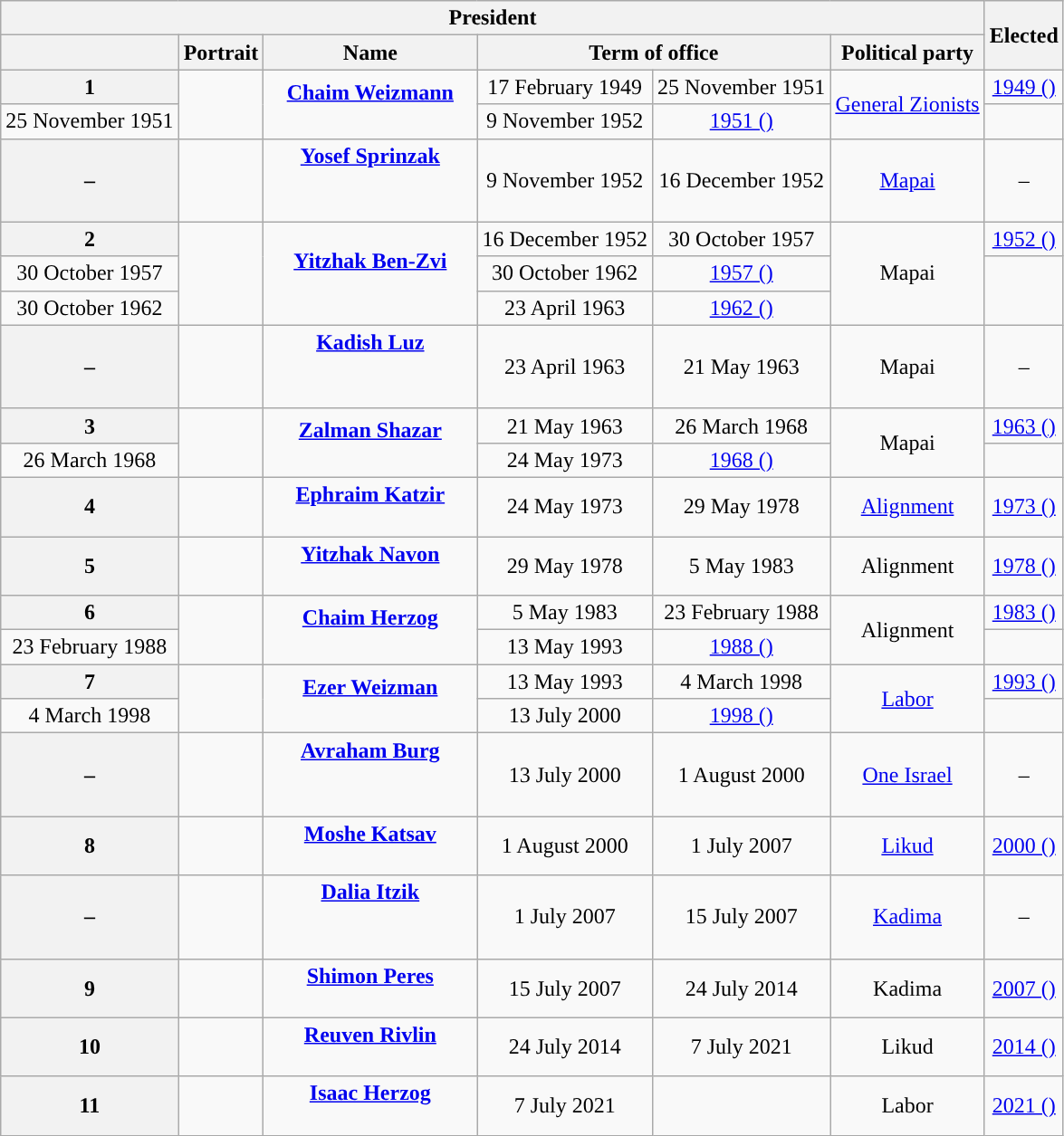<table class="wikitable" style="text-align:center">
<tr>
<th colspan="6">President</th>
<th rowspan="2">Elected<br></th>
</tr>
<tr>
<th></th>
<th>Portrait</th>
<th width=150>Name<br></th>
<th colspan="2" width=250>Term of office</th>
<th>Political party<br></th>
</tr>
<tr>
<th style="background-color:">1</th>
<td rowspan="2"></td>
<td rowspan="2"><strong><a href='#'>Chaim Weizmann</a></strong><br><br></td>
<td>17 February 1949</td>
<td>25 November 1951</td>
<td rowspan="2"><a href='#'>General Zionists</a></td>
<td><a href='#'>1949 ()</a></td>
</tr>
<tr>
<td>25 November 1951</td>
<td>9 November 1952</td>
<td><a href='#'>1951 ()</a></td>
</tr>
<tr>
<th style="background:">–</th>
<td></td>
<td><strong><a href='#'>Yosef Sprinzak</a></strong><br><br><br></td>
<td>9 November 1952</td>
<td>16 December 1952</td>
<td><a href='#'>Mapai</a></td>
<td>–</td>
</tr>
<tr>
<th style="background:">2</th>
<td rowspan="3"></td>
<td rowspan="3"><strong><a href='#'>Yitzhak Ben-Zvi</a></strong><br><br></td>
<td>16 December 1952</td>
<td>30 October 1957</td>
<td rowspan="3">Mapai</td>
<td><a href='#'>1952 ()</a></td>
</tr>
<tr>
<td>30 October 1957</td>
<td>30 October 1962</td>
<td><a href='#'>1957 ()</a></td>
</tr>
<tr>
<td>30 October 1962</td>
<td>23 April 1963</td>
<td><a href='#'>1962 ()</a></td>
</tr>
<tr>
<th style="background:">–</th>
<td></td>
<td><strong><a href='#'>Kadish Luz</a></strong><br><br><br></td>
<td>23 April 1963</td>
<td>21 May 1963</td>
<td>Mapai</td>
<td>–</td>
</tr>
<tr>
<th style="background:">3</th>
<td rowspan="2"></td>
<td rowspan="2"><strong><a href='#'>Zalman Shazar</a></strong><br><br></td>
<td>21 May 1963</td>
<td>26 March 1968</td>
<td rowspan="2">Mapai</td>
<td><a href='#'>1963 ()</a></td>
</tr>
<tr>
<td>26 March 1968</td>
<td>24 May 1973</td>
<td><a href='#'>1968 ()</a></td>
</tr>
<tr>
<th style="background:">4</th>
<td></td>
<td><strong><a href='#'>Ephraim Katzir</a></strong><br><br></td>
<td>24 May 1973</td>
<td>29 May 1978</td>
<td><a href='#'>Alignment</a><br></td>
<td><a href='#'>1973 ()</a></td>
</tr>
<tr>
<th style="background:">5</th>
<td></td>
<td><strong><a href='#'>Yitzhak Navon</a></strong><br><br></td>
<td>29 May 1978</td>
<td>5 May 1983</td>
<td>Alignment<br></td>
<td><a href='#'>1978 ()</a></td>
</tr>
<tr>
<th style="background:">6</th>
<td rowspan="2"></td>
<td rowspan="2"><strong><a href='#'>Chaim Herzog</a></strong><br><br></td>
<td>5 May 1983</td>
<td>23 February 1988</td>
<td rowspan="2">Alignment<br></td>
<td><a href='#'>1983 ()</a></td>
</tr>
<tr>
<td>23 February 1988</td>
<td>13 May 1993</td>
<td><a href='#'>1988 ()</a></td>
</tr>
<tr>
<th style="background:">7</th>
<td rowspan="2"></td>
<td rowspan="2"><strong><a href='#'>Ezer Weizman</a></strong><br><br></td>
<td>13 May 1993</td>
<td>4 March 1998</td>
<td rowspan="2"><a href='#'>Labor</a></td>
<td><a href='#'>1993 ()</a></td>
</tr>
<tr>
<td>4 March 1998</td>
<td>13 July 2000</td>
<td><a href='#'>1998 ()</a></td>
</tr>
<tr>
<th style="background:">–</th>
<td></td>
<td><strong><a href='#'>Avraham Burg</a></strong><br><br><br></td>
<td>13 July 2000</td>
<td>1 August 2000</td>
<td><a href='#'>One Israel</a><br></td>
<td>–</td>
</tr>
<tr>
<th style="background:">8</th>
<td></td>
<td><strong><a href='#'>Moshe Katsav</a></strong><br><br></td>
<td>1 August 2000</td>
<td>1 July 2007</td>
<td><a href='#'>Likud</a></td>
<td><a href='#'>2000 ()</a></td>
</tr>
<tr>
<th style="background:">–</th>
<td></td>
<td><strong><a href='#'>Dalia Itzik</a></strong><br><br><br></td>
<td>1 July 2007</td>
<td>15 July 2007</td>
<td><a href='#'>Kadima</a></td>
<td>–</td>
</tr>
<tr>
<th style="background:">9</th>
<td></td>
<td><strong><a href='#'>Shimon Peres</a></strong><br><br></td>
<td>15 July 2007</td>
<td>24 July 2014</td>
<td>Kadima</td>
<td><a href='#'>2007 ()</a></td>
</tr>
<tr>
<th style="background:">10</th>
<td></td>
<td><strong><a href='#'>Reuven Rivlin</a></strong><br><br></td>
<td>24 July 2014</td>
<td>7 July 2021</td>
<td>Likud</td>
<td><a href='#'>2014 ()</a></td>
</tr>
<tr>
<th style="background:">11</th>
<td></td>
<td><strong><a href='#'>Isaac Herzog</a></strong><br><br></td>
<td>7 July 2021</td>
<td></td>
<td>Labor</td>
<td><a href='#'>2021 ()</a></td>
</tr>
</table>
